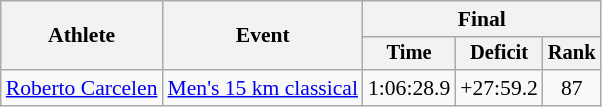<table class="wikitable" style="font-size:90%">
<tr>
<th rowspan="2">Athlete</th>
<th rowspan="2">Event</th>
<th colspan="3">Final</th>
</tr>
<tr style="font-size:95%">
<th>Time</th>
<th>Deficit</th>
<th>Rank</th>
</tr>
<tr align=center>
<td align=left><a href='#'>Roberto Carcelen</a></td>
<td align=left><a href='#'>Men's 15 km classical</a></td>
<td>1:06:28.9</td>
<td>+27:59.2</td>
<td>87</td>
</tr>
</table>
